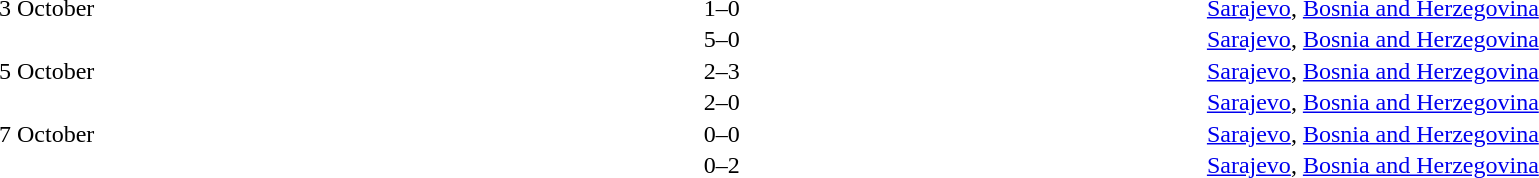<table cellspacing=1 width=85%>
<tr>
<th width=15%></th>
<th width=25%></th>
<th width=10%></th>
<th width=25%></th>
<th width=25%></th>
</tr>
<tr>
<td>3 October</td>
<td align=right></td>
<td align=center>1–0</td>
<td></td>
<td><a href='#'>Sarajevo</a>, <a href='#'>Bosnia and Herzegovina</a></td>
</tr>
<tr>
<td></td>
<td align=right></td>
<td align=center>5–0</td>
<td></td>
<td><a href='#'>Sarajevo</a>, <a href='#'>Bosnia and Herzegovina</a></td>
</tr>
<tr>
<td>5 October</td>
<td align=right></td>
<td align=center>2–3</td>
<td></td>
<td><a href='#'>Sarajevo</a>, <a href='#'>Bosnia and Herzegovina</a></td>
</tr>
<tr>
<td></td>
<td align=right></td>
<td align=center>2–0</td>
<td></td>
<td><a href='#'>Sarajevo</a>, <a href='#'>Bosnia and Herzegovina</a></td>
</tr>
<tr>
<td>7 October</td>
<td align=right></td>
<td align=center>0–0</td>
<td></td>
<td><a href='#'>Sarajevo</a>, <a href='#'>Bosnia and Herzegovina</a></td>
</tr>
<tr>
<td></td>
<td align=right></td>
<td align=center>0–2</td>
<td></td>
<td><a href='#'>Sarajevo</a>, <a href='#'>Bosnia and Herzegovina</a></td>
</tr>
</table>
